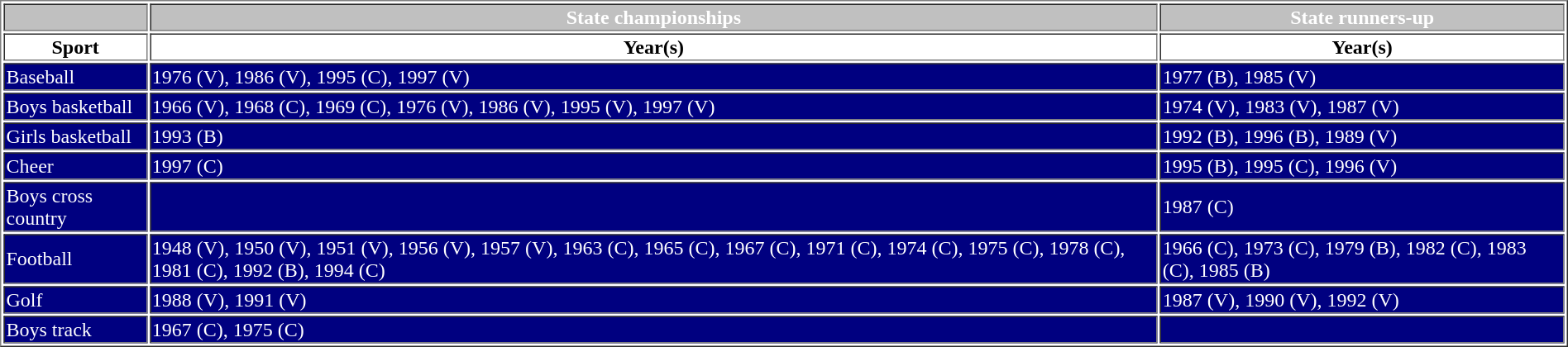<table border="1">
<tr align=center style="background: #c0c0c0; color: white">
<th></th>
<th>State championships</th>
<th>State runners-up</th>
</tr>
<tr>
<th>Sport</th>
<th>Year(s)</th>
<th>Year(s)</th>
</tr>
<tr style="background: #000080; color: white">
<td>Baseball</td>
<td>1976 (V), 1986 (V), 1995 (C), 1997 (V)</td>
<td>1977 (B), 1985 (V)</td>
</tr>
<tr style="background: #000080; color: white">
<td>Boys basketball</td>
<td>1966 (V), 1968 (C), 1969 (C), 1976 (V), 1986 (V), 1995 (V), 1997 (V)</td>
<td>1974 (V), 1983 (V), 1987 (V)</td>
</tr>
<tr style="background: #000080; color: white">
<td>Girls basketball</td>
<td>1993 (B)</td>
<td>1992 (B), 1996 (B), 1989 (V)</td>
</tr>
<tr style="background: #000080; color: white">
<td>Cheer</td>
<td>1997 (C)</td>
<td>1995 (B), 1995 (C), 1996 (V)</td>
</tr>
<tr style="background: #000080; color: white">
<td>Boys cross country</td>
<td></td>
<td>1987 (C)</td>
</tr>
<tr style="background: #000080; color: white">
<td>Football</td>
<td>1948 (V), 1950 (V), 1951 (V), 1956 (V), 1957 (V), 1963 (C), 1965 (C), 1967 (C), 1971 (C), 1974 (C), 1975 (C), 1978 (C), 1981 (C), 1992 (B), 1994 (C)</td>
<td>1966 (C), 1973 (C), 1979 (B), 1982 (C), 1983 (C), 1985 (B)</td>
</tr>
<tr style="background: #000080; color: white">
<td>Golf</td>
<td>1988 (V), 1991 (V)</td>
<td>1987 (V), 1990 (V), 1992 (V)</td>
</tr>
<tr style="background: #000080; color: white">
<td>Boys track</td>
<td>1967 (C), 1975 (C)</td>
<td></td>
</tr>
</table>
